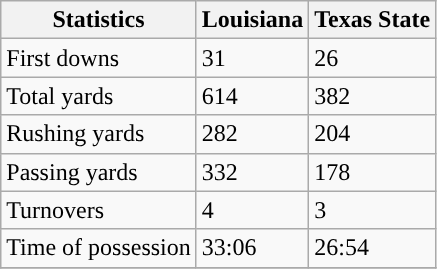<table class="wikitable">
<tr>
<th>Statistics</th>
<th>Louisiana</th>
<th>Texas State</th>
</tr>
<tr>
<td>First downs</td>
<td>31</td>
<td>26</td>
</tr>
<tr>
<td>Total yards</td>
<td>614</td>
<td>382</td>
</tr>
<tr>
<td>Rushing yards</td>
<td>282</td>
<td>204</td>
</tr>
<tr>
<td>Passing yards</td>
<td>332</td>
<td>178</td>
</tr>
<tr>
<td>Turnovers</td>
<td>4</td>
<td>3</td>
</tr>
<tr>
<td>Time of possession</td>
<td>33:06</td>
<td>26:54</td>
</tr>
<tr>
</tr>
</table>
